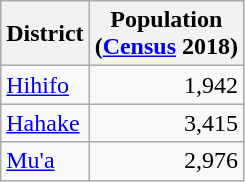<table class="wikitable sortable" style="text-align:left">
<tr>
<th>District</th>
<th>Population<br>(<a href='#'>Census</a> 2018)</th>
</tr>
<tr>
<td><a href='#'>Hihifo</a></td>
<td style="text-align:right;">1,942</td>
</tr>
<tr>
<td><a href='#'>Hahake</a></td>
<td style="text-align:right;">3,415</td>
</tr>
<tr>
<td><a href='#'>Mu'a</a></td>
<td style="text-align:right;">2,976</td>
</tr>
</table>
